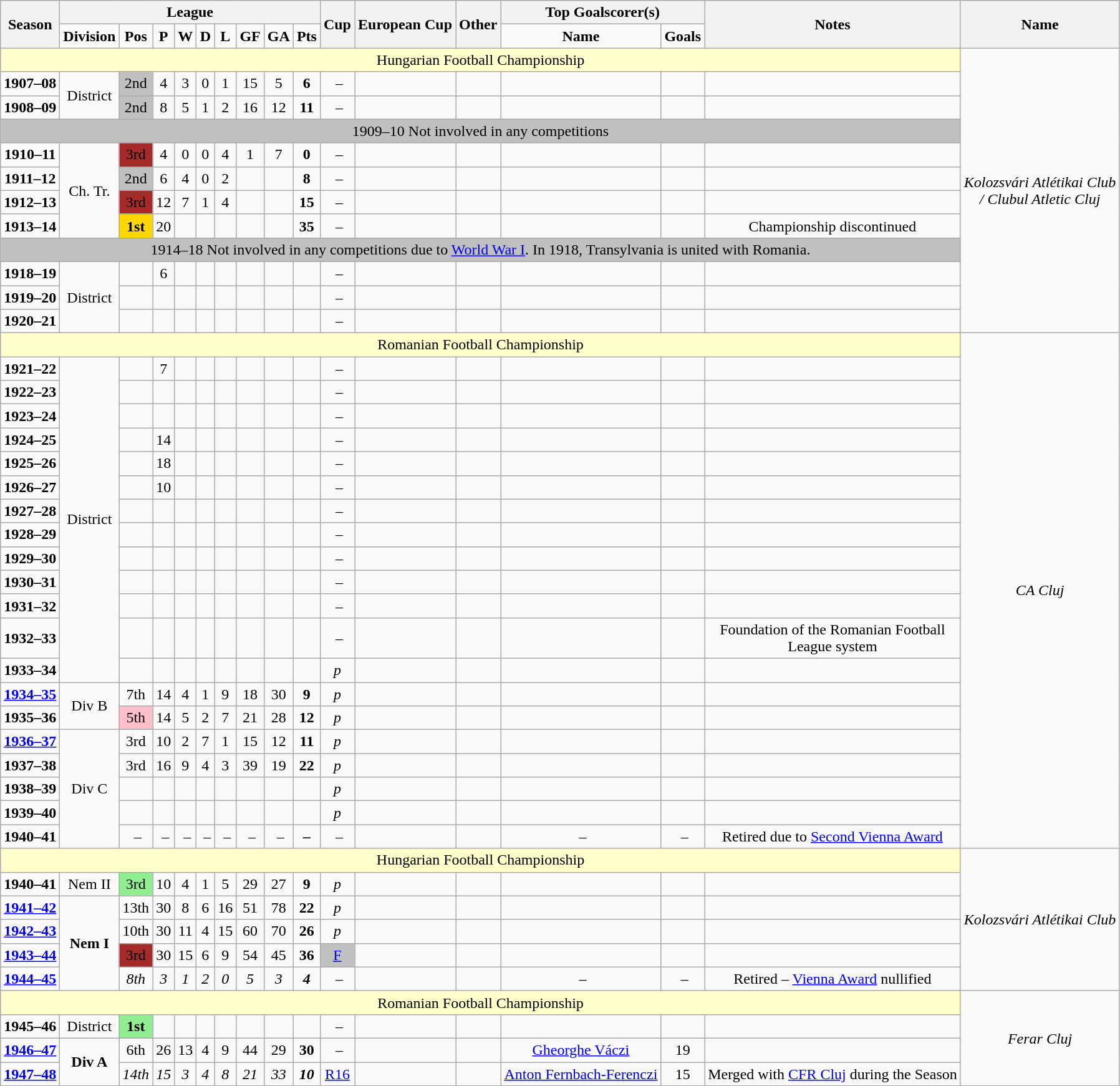<table class="wikitable" style="text-align: center;">
<tr>
<th rowspan=2>Season</th>
<th colspan=9>League</th>
<th rowspan=2>Cup</th>
<th colspan=2 rowspan=2>European Cup</th>
<th colspan=2 rowspan=2>Other</th>
<th colspan=2>Top Goalscorer(s)</th>
<th rowspan=2>Notes</th>
<th rowspan=2>Name</th>
</tr>
<tr>
<td><strong>Division</strong></td>
<td><strong>Pos</strong></td>
<td><strong>P</strong></td>
<td><strong>W</strong></td>
<td><strong>D</strong></td>
<td><strong>L</strong></td>
<td><strong>GF</strong></td>
<td><strong>GA</strong></td>
<td><strong>Pts</strong></td>
<td><strong>Name</strong></td>
<td><strong>Goals</strong></td>
</tr>
<tr>
<td colspan="18" style="background:#ffc;">Hungarian Football Championship</td>
<td rowspan=12><em>Kolozsvári Atlétikai Club <br> / Clubul Atletic Cluj</em></td>
</tr>
<tr>
<td><strong>1907–08</strong></td>
<td rowspan="2">District</td>
<td style="background:silver;">2nd</td>
<td>4</td>
<td>3</td>
<td>0</td>
<td>1</td>
<td>15</td>
<td>5</td>
<td><strong>6</strong></td>
<td> –</td>
<td colspan=2></td>
<td colspan=2></td>
<td></td>
<td></td>
<td></td>
</tr>
<tr>
<td><strong>1908–09</strong></td>
<td style="background:silver;">2nd</td>
<td>8</td>
<td>5</td>
<td>1</td>
<td>2</td>
<td>16</td>
<td>12</td>
<td><strong>11</strong></td>
<td> –</td>
<td colspan=2></td>
<td colspan=2></td>
<td></td>
<td></td>
<td></td>
</tr>
<tr>
<td colspan="18" style="background:silver;">1909–10 Not involved in any competitions</td>
</tr>
<tr>
<td><strong>1910–11</strong></td>
<td rowspan=4>Ch. Tr.</td>
<td style="background:brown;">3rd</td>
<td>4</td>
<td>0</td>
<td>0</td>
<td>4</td>
<td>1</td>
<td>7</td>
<td><strong>0</strong></td>
<td> –</td>
<td colspan=2></td>
<td colspan=2></td>
<td></td>
<td></td>
<td></td>
</tr>
<tr>
<td><strong>1911–12</strong></td>
<td style="background:silver;">2nd</td>
<td>6</td>
<td>4</td>
<td>0</td>
<td>2</td>
<td></td>
<td></td>
<td><strong>8</strong></td>
<td> –</td>
<td colspan=2></td>
<td colspan=2></td>
<td></td>
<td></td>
<td></td>
</tr>
<tr>
<td><strong>1912–13</strong></td>
<td style="background:brown;">3rd</td>
<td>12</td>
<td>7</td>
<td>1</td>
<td>4</td>
<td></td>
<td></td>
<td><strong>15</strong></td>
<td> –</td>
<td colspan=2></td>
<td colspan=2></td>
<td></td>
<td></td>
<td></td>
</tr>
<tr>
<td><strong>1913–14</strong></td>
<td style="background:gold;"><strong>1st</strong></td>
<td>20</td>
<td></td>
<td></td>
<td></td>
<td></td>
<td></td>
<td><strong>35</strong></td>
<td> –</td>
<td colspan=2></td>
<td colspan=2></td>
<td></td>
<td></td>
<td>Championship discontinued</td>
</tr>
<tr>
<td colspan="18" style="background:silver;">1914–18 Not involved in any competitions due to <a href='#'>World War I</a>. In 1918, Transylvania is united with Romania.</td>
</tr>
<tr>
<td><strong>1918–19</strong></td>
<td rowspan="3">District</td>
<td></td>
<td>6</td>
<td></td>
<td></td>
<td></td>
<td></td>
<td></td>
<td></td>
<td> –</td>
<td colspan=2></td>
<td colspan=2></td>
<td></td>
<td></td>
<td></td>
</tr>
<tr>
<td><strong>1919–20</strong></td>
<td></td>
<td></td>
<td></td>
<td></td>
<td></td>
<td></td>
<td></td>
<td></td>
<td> –</td>
<td colspan=2></td>
<td colspan=2></td>
<td></td>
<td></td>
<td></td>
</tr>
<tr>
<td><strong>1920–21</strong></td>
<td></td>
<td></td>
<td></td>
<td></td>
<td></td>
<td></td>
<td></td>
<td></td>
<td> –</td>
<td colspan=2></td>
<td colspan=2></td>
<td></td>
<td></td>
<td></td>
</tr>
<tr>
<td colspan="18" style="background:#ffc;">Romanian Football Championship</td>
<td rowspan=21><em>CA Cluj</em></td>
</tr>
<tr>
<td><strong>1921–22</strong></td>
<td rowspan="13">District</td>
<td></td>
<td>7</td>
<td></td>
<td></td>
<td></td>
<td></td>
<td></td>
<td></td>
<td> –</td>
<td colspan=2></td>
<td colspan=2></td>
<td></td>
<td></td>
<td></td>
</tr>
<tr>
<td><strong>1922–23</strong></td>
<td></td>
<td></td>
<td></td>
<td></td>
<td></td>
<td></td>
<td></td>
<td></td>
<td> –</td>
<td colspan=2></td>
<td colspan=2></td>
<td></td>
<td></td>
<td></td>
</tr>
<tr>
<td><strong>1923–24</strong></td>
<td></td>
<td></td>
<td></td>
<td></td>
<td></td>
<td></td>
<td></td>
<td></td>
<td> –</td>
<td colspan=2></td>
<td colspan=2></td>
<td></td>
<td></td>
<td></td>
</tr>
<tr>
<td><strong>1924–25</strong></td>
<td></td>
<td>14</td>
<td></td>
<td></td>
<td></td>
<td></td>
<td></td>
<td></td>
<td> –</td>
<td colspan=2></td>
<td colspan=2></td>
<td></td>
<td></td>
<td></td>
</tr>
<tr>
<td><strong>1925–26</strong></td>
<td></td>
<td>18</td>
<td></td>
<td></td>
<td></td>
<td></td>
<td></td>
<td></td>
<td> –</td>
<td colspan=2></td>
<td colspan=2></td>
<td></td>
<td></td>
<td></td>
</tr>
<tr>
<td><strong>1926–27</strong></td>
<td></td>
<td>10</td>
<td></td>
<td></td>
<td></td>
<td></td>
<td></td>
<td></td>
<td> –</td>
<td colspan=2></td>
<td colspan=2></td>
<td></td>
<td></td>
<td></td>
</tr>
<tr>
<td><strong>1927–28</strong></td>
<td></td>
<td></td>
<td></td>
<td></td>
<td></td>
<td></td>
<td></td>
<td></td>
<td> –</td>
<td colspan=2></td>
<td colspan=2></td>
<td></td>
<td></td>
<td></td>
</tr>
<tr>
<td><strong>1928–29</strong></td>
<td></td>
<td></td>
<td></td>
<td></td>
<td></td>
<td></td>
<td></td>
<td></td>
<td> –</td>
<td colspan=2></td>
<td colspan=2></td>
<td></td>
<td></td>
<td></td>
</tr>
<tr>
<td><strong>1929–30</strong></td>
<td></td>
<td></td>
<td></td>
<td></td>
<td></td>
<td></td>
<td></td>
<td></td>
<td> –</td>
<td colspan=2></td>
<td colspan=2></td>
<td></td>
<td></td>
<td></td>
</tr>
<tr>
<td><strong>1930–31</strong></td>
<td></td>
<td></td>
<td></td>
<td></td>
<td></td>
<td></td>
<td></td>
<td></td>
<td> –</td>
<td colspan=2></td>
<td colspan=2></td>
<td></td>
<td></td>
<td></td>
</tr>
<tr>
<td><strong>1931–32</strong></td>
<td></td>
<td></td>
<td></td>
<td></td>
<td></td>
<td></td>
<td></td>
<td></td>
<td> –</td>
<td colspan=2></td>
<td colspan=2></td>
<td></td>
<td></td>
<td></td>
</tr>
<tr>
<td><strong>1932–33</strong></td>
<td></td>
<td></td>
<td></td>
<td></td>
<td></td>
<td></td>
<td></td>
<td></td>
<td> –</td>
<td colspan=2></td>
<td colspan=2></td>
<td></td>
<td></td>
<td>Foundation of the Romanian Football<br>League system</td>
</tr>
<tr>
<td><strong>1933–34</strong></td>
<td></td>
<td></td>
<td></td>
<td></td>
<td></td>
<td></td>
<td></td>
<td></td>
<td><em>p</em></td>
<td colspan=2></td>
<td colspan=2></td>
<td></td>
<td></td>
<td></td>
</tr>
<tr>
<td><strong><a href='#'>1934–35</a></strong></td>
<td rowspan="2">Div B</td>
<td>7th</td>
<td>14</td>
<td>4</td>
<td>1</td>
<td>9</td>
<td>18</td>
<td>30</td>
<td><strong>9</strong></td>
<td><em>p</em></td>
<td colspan=2></td>
<td colspan=2></td>
<td></td>
<td></td>
<td></td>
</tr>
<tr>
<td><strong>1935–36</strong></td>
<td style="background:pink;">5th</td>
<td>14</td>
<td>5</td>
<td>2</td>
<td>7</td>
<td>21</td>
<td>28</td>
<td><strong>12</strong></td>
<td><em>p</em></td>
<td colspan=2></td>
<td colspan=2></td>
<td></td>
<td></td>
<td></td>
</tr>
<tr>
<td><strong><a href='#'>1936–37</a></strong></td>
<td rowspan="5">Div C</td>
<td>3rd</td>
<td>10</td>
<td>2</td>
<td>7</td>
<td>1</td>
<td>15</td>
<td>12</td>
<td><strong>11</strong></td>
<td><em>p</em></td>
<td colspan=2></td>
<td colspan=2></td>
<td></td>
<td></td>
<td></td>
</tr>
<tr>
<td><strong>1937–38</strong></td>
<td>3rd</td>
<td>16</td>
<td>9</td>
<td>4</td>
<td>3</td>
<td>39</td>
<td>19</td>
<td><strong>22</strong></td>
<td><em>p</em></td>
<td colspan=2></td>
<td colspan=2></td>
<td></td>
<td></td>
<td></td>
</tr>
<tr>
<td><strong>1938–39</strong></td>
<td></td>
<td></td>
<td></td>
<td></td>
<td></td>
<td></td>
<td></td>
<td></td>
<td><em>p</em></td>
<td colspan=2></td>
<td colspan=2></td>
<td></td>
<td></td>
<td></td>
</tr>
<tr>
<td><strong>1939–40</strong></td>
<td></td>
<td></td>
<td></td>
<td></td>
<td></td>
<td></td>
<td></td>
<td></td>
<td><em>p</em></td>
<td colspan=2></td>
<td colspan=2></td>
<td></td>
<td></td>
<td></td>
</tr>
<tr>
<td><strong>1940–41</strong></td>
<td> –</td>
<td> –</td>
<td> –</td>
<td> –</td>
<td> –</td>
<td> –</td>
<td> –</td>
<td><strong>–</strong></td>
<td> –</td>
<td colspan=2></td>
<td colspan=2></td>
<td> –</td>
<td> –</td>
<td>Retired due to <a href='#'>Second Vienna Award</a></td>
</tr>
<tr>
<td colspan="18" style="background:#ffc;">Hungarian Football Championship</td>
<td rowspan=6><em>Kolozsvári Atlétikai Club</em></td>
</tr>
<tr>
<td><strong>1940–41</strong></td>
<td>Nem II</td>
<td style="background:lightgreen;">3rd</td>
<td>10</td>
<td>4</td>
<td>1</td>
<td>5</td>
<td>29</td>
<td>27</td>
<td><strong>9</strong></td>
<td><em>p</em></td>
<td colspan=2></td>
<td colspan=2></td>
<td></td>
<td></td>
<td></td>
</tr>
<tr>
<td><strong><a href='#'>1941–42</a></strong></td>
<td rowspan=4><strong>Nem I</strong></td>
<td>13th</td>
<td>30</td>
<td>8</td>
<td>6</td>
<td>16</td>
<td>51</td>
<td>78</td>
<td><strong>22</strong></td>
<td><em>p</em></td>
<td colspan=2></td>
<td colspan=2></td>
<td></td>
<td></td>
<td></td>
</tr>
<tr>
<td><strong><a href='#'>1942–43</a></strong></td>
<td>10th</td>
<td>30</td>
<td>11</td>
<td>4</td>
<td>15</td>
<td>60</td>
<td>70</td>
<td><strong>26</strong></td>
<td><em>p</em></td>
<td colspan=2></td>
<td colspan=2></td>
<td></td>
<td></td>
<td></td>
</tr>
<tr>
<td><strong><a href='#'>1943–44</a></strong></td>
<td style="background:brown;">3rd</td>
<td>30</td>
<td>15</td>
<td>6</td>
<td>9</td>
<td>54</td>
<td>45</td>
<td><strong>36</strong></td>
<td style="background:silver;"><a href='#'>F</a></td>
<td colspan=2></td>
<td colspan=2></td>
<td></td>
<td></td>
<td></td>
</tr>
<tr>
<td><strong><a href='#'>1944–45</a></strong></td>
<td><em>8th</em></td>
<td><em>3</em></td>
<td><em>1</em></td>
<td><em>2</em></td>
<td><em>0</em></td>
<td><em>5</em></td>
<td><em>3</em></td>
<td><em> <strong>4</strong> </em></td>
<td> –</td>
<td colspan=2></td>
<td colspan=2></td>
<td> –</td>
<td> –</td>
<td>Retired – <a href='#'>Vienna Award</a> nullified</td>
</tr>
<tr>
<td colspan="18" style="background:#ffc;">Romanian Football Championship</td>
<td rowspan=6><em>Ferar Cluj</em></td>
</tr>
<tr>
<td><strong>1945–46</strong></td>
<td>District</td>
<td style="background:lightgreen;"><strong>1st</strong></td>
<td></td>
<td></td>
<td></td>
<td></td>
<td></td>
<td></td>
<td></td>
<td> –</td>
<td colspan=2></td>
<td colspan=2></td>
<td></td>
<td></td>
<td></td>
</tr>
<tr>
<td><strong><a href='#'>1946–47</a></strong></td>
<td rowspan=2><strong>Div A</strong></td>
<td>6th</td>
<td>26</td>
<td>13</td>
<td>4</td>
<td>9</td>
<td>44</td>
<td>29</td>
<td><strong>30</strong></td>
<td> –</td>
<td colspan=2></td>
<td colspan=2></td>
<td> <a href='#'>Gheorghe Váczi</a></td>
<td>19</td>
<td></td>
</tr>
<tr>
<td><strong><a href='#'>1947–48</a></strong></td>
<td><em>14th</em></td>
<td><em>15</em></td>
<td><em>3</em></td>
<td><em>4</em></td>
<td><em>8</em></td>
<td><em>21</em></td>
<td><em>33</em></td>
<td><em> <strong>10</strong> </em></td>
<td><a href='#'>R16</a></td>
<td colspan=2></td>
<td colspan=2></td>
<td> <a href='#'>Anton Fernbach-Ferenczi</a></td>
<td>15</td>
<td rowspan="2">Merged with <a href='#'>CFR Cluj</a> during the Season</td>
</tr>
</table>
